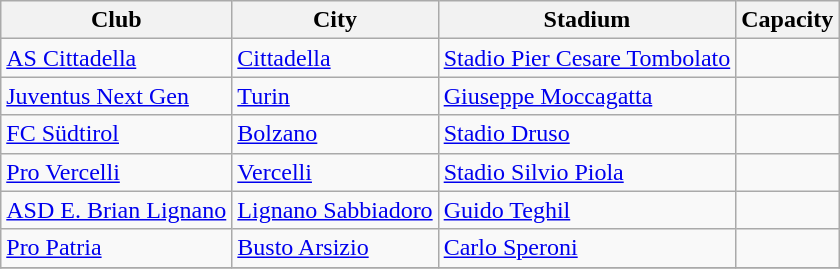<table class="wikitable sortable">
<tr>
<th>Club</th>
<th>City</th>
<th>Stadium</th>
<th>Capacity</th>
</tr>
<tr>
<td><a href='#'>AS Cittadella</a></td>
<td><a href='#'>Cittadella</a></td>
<td><a href='#'>Stadio Pier Cesare Tombolato</a></td>
<td></td>
</tr>
<tr>
<td><a href='#'>Juventus Next Gen</a></td>
<td><a href='#'>Turin</a></td>
<td><a href='#'>Giuseppe Moccagatta</a></td>
<td></td>
</tr>
<tr>
<td><a href='#'>FC Südtirol</a></td>
<td><a href='#'>Bolzano</a></td>
<td><a href='#'>Stadio Druso</a></td>
<td></td>
</tr>
<tr>
<td><a href='#'>Pro Vercelli</a></td>
<td><a href='#'>Vercelli</a></td>
<td><a href='#'>Stadio Silvio Piola</a></td>
<td></td>
</tr>
<tr>
<td><a href='#'>ASD E. Brian Lignano</a></td>
<td><a href='#'>Lignano Sabbiadoro</a></td>
<td><a href='#'>Guido Teghil</a></td>
<td></td>
</tr>
<tr>
<td><a href='#'>Pro Patria</a></td>
<td><a href='#'>Busto Arsizio</a></td>
<td><a href='#'>Carlo Speroni</a></td>
<td></td>
</tr>
<tr>
</tr>
</table>
